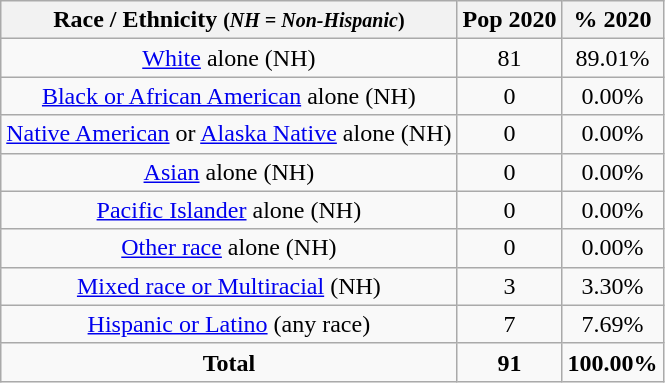<table class="wikitable" style="text-align:center;">
<tr>
<th>Race / Ethnicity <small>(<em>NH = Non-Hispanic</em>)</small></th>
<th>Pop 2020</th>
<th>% 2020</th>
</tr>
<tr>
<td><a href='#'>White</a> alone (NH)</td>
<td>81</td>
<td>89.01%</td>
</tr>
<tr>
<td><a href='#'>Black or African American</a> alone (NH)</td>
<td>0</td>
<td>0.00%</td>
</tr>
<tr>
<td><a href='#'>Native American</a> or <a href='#'>Alaska Native</a> alone (NH)</td>
<td>0</td>
<td>0.00%</td>
</tr>
<tr>
<td><a href='#'>Asian</a> alone (NH)</td>
<td>0</td>
<td>0.00%</td>
</tr>
<tr>
<td><a href='#'>Pacific Islander</a> alone (NH)</td>
<td>0</td>
<td>0.00%</td>
</tr>
<tr>
<td><a href='#'>Other race</a> alone (NH)</td>
<td>0</td>
<td>0.00%</td>
</tr>
<tr>
<td><a href='#'>Mixed race or Multiracial</a> (NH)</td>
<td>3</td>
<td>3.30%</td>
</tr>
<tr>
<td><a href='#'>Hispanic or Latino</a> (any race)</td>
<td>7</td>
<td>7.69%</td>
</tr>
<tr>
<td><strong>Total</strong></td>
<td><strong>91</strong></td>
<td><strong>100.00%</strong></td>
</tr>
</table>
